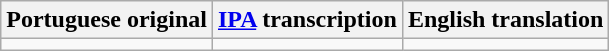<table class="wikitable">
<tr>
<th>Portuguese original</th>
<th><a href='#'>IPA</a> transcription</th>
<th>English translation</th>
</tr>
<tr style="vertical-align:top; white-space:nowrap;">
<td></td>
<td></td>
<td></td>
</tr>
</table>
